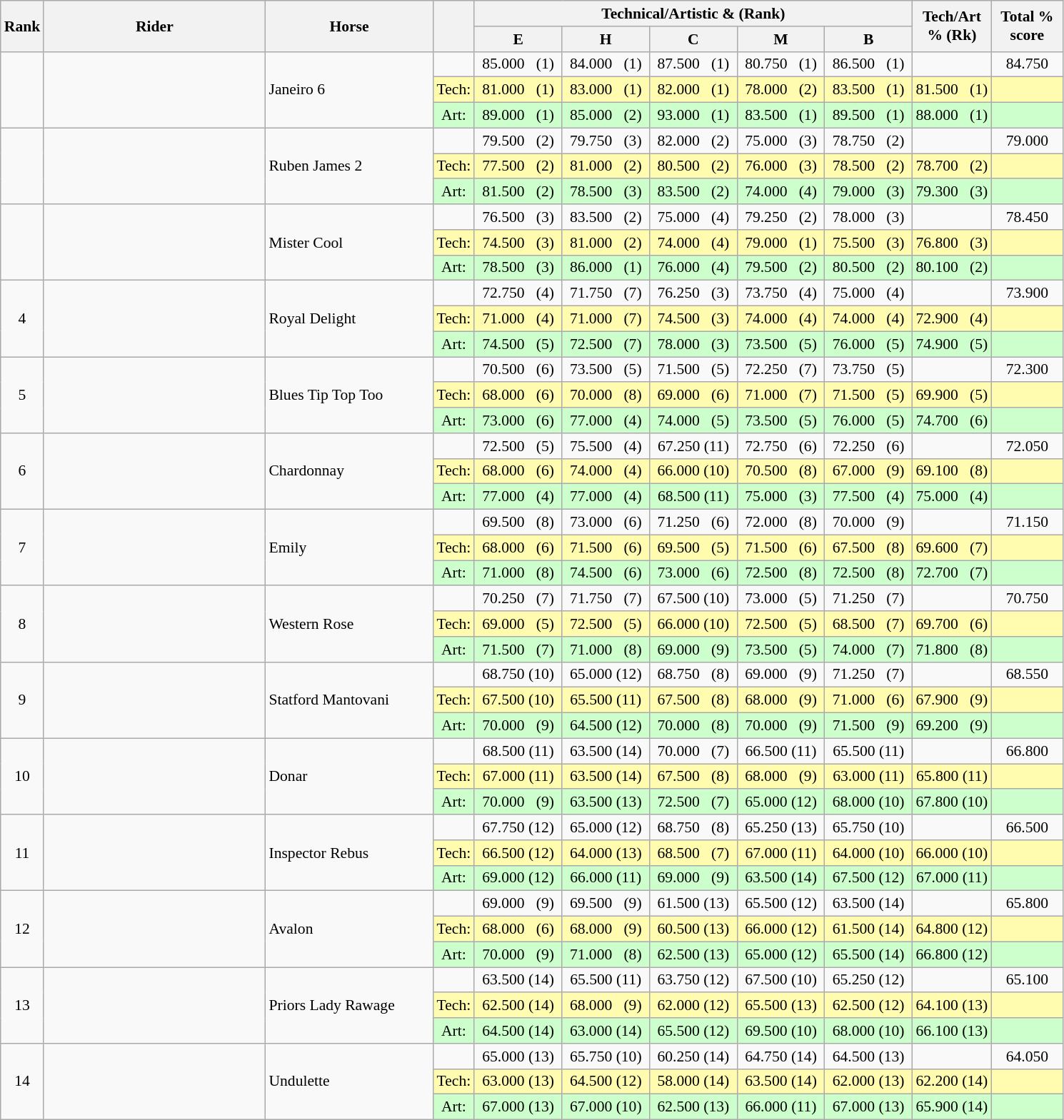<table class="wikitable" style="text-align:center; font-size:90%">
<tr>
<th rowspan=2>Rank</th>
<th rowspan=2 width=200>Rider</th>
<th rowspan=2 width=150>Horse</th>
<th rowspan=2></th>
<th colspan=5>Technical/Artistic & (Rank)</th>
<th rowspan=2>Tech/Art<br>% (Rk)</th>
<th rowspan=2 width=60>Total % score</th>
</tr>
<tr>
<th width=75>E</th>
<th width=75>H</th>
<th width=75>C</th>
<th width=75>M</th>
<th width=75>B</th>
</tr>
<tr>
<td rowspan=3></td>
<td align=left rowspan=3></td>
<td align=left rowspan=3>Janeiro 6</td>
<td></td>
<td>85.000   (1)</td>
<td>84.000   (1)</td>
<td>87.500   (1)</td>
<td>80.750   (1)</td>
<td>86.500   (1)</td>
<td></td>
<td>84.750</td>
</tr>
<tr bgcolor="fffcaf">
<td>Tech:</td>
<td>81.000   (1)</td>
<td>83.000   (1)</td>
<td>82.000   (1)</td>
<td>78.000   (2)</td>
<td>83.500   (1)</td>
<td>81.500   (1)</td>
<td></td>
</tr>
<tr bgcolor="ccffcc">
<td>Art:</td>
<td>89.000   (1)</td>
<td>85.000   (2)</td>
<td>93.000   (1)</td>
<td>83.500   (1)</td>
<td>89.500   (1)</td>
<td>88.000   (1)</td>
<td></td>
</tr>
<tr>
<td rowspan=3></td>
<td align=left rowspan=3></td>
<td align=left rowspan=3>Ruben James 2</td>
<td></td>
<td>79.500   (2)</td>
<td>79.750   (3)</td>
<td>82.000   (2)</td>
<td>75.000   (3)</td>
<td>78.750   (2)</td>
<td></td>
<td>79.000</td>
</tr>
<tr bgcolor="fffcaf">
<td>Tech:</td>
<td>77.500   (2)</td>
<td>81.000   (2)</td>
<td>80.500   (2)</td>
<td>76.000   (3)</td>
<td>78.500   (2)</td>
<td>78.700   (2)</td>
<td></td>
</tr>
<tr bgcolor="ccffcc">
<td>Art:</td>
<td>81.500   (2)</td>
<td>78.500   (3)</td>
<td>83.500   (2)</td>
<td>74.000   (4)</td>
<td>79.000   (3)</td>
<td>79.300   (3)</td>
<td></td>
</tr>
<tr>
<td rowspan=3></td>
<td align=left rowspan=3></td>
<td align=left rowspan=3>Mister Cool</td>
<td></td>
<td>76.500   (3)</td>
<td>83.500   (2)</td>
<td>75.000   (4)</td>
<td>79.250   (2)</td>
<td>78.000   (3)</td>
<td></td>
<td>78.450</td>
</tr>
<tr bgcolor="fffcaf">
<td>Tech:</td>
<td>74.500   (3)</td>
<td>81.000   (2)</td>
<td>74.000   (4)</td>
<td>79.000   (1)</td>
<td>75.500   (3)</td>
<td>76.800   (3)</td>
<td></td>
</tr>
<tr bgcolor="ccffcc">
<td>Art:</td>
<td>78.500   (3)</td>
<td>86.000   (1)</td>
<td>76.000   (4)</td>
<td>79.500   (2)</td>
<td>80.500   (2)</td>
<td>80.100   (2)</td>
<td></td>
</tr>
<tr>
<td rowspan=3>4</td>
<td align=left rowspan=3></td>
<td align=left rowspan=3>Royal Delight</td>
<td></td>
<td>72.750   (4)</td>
<td>71.750   (7)</td>
<td>76.250   (3)</td>
<td>73.750   (4)</td>
<td>75.000   (4)</td>
<td></td>
<td>73.900</td>
</tr>
<tr bgcolor="fffcaf">
<td>Tech:</td>
<td>71.000   (4)</td>
<td>71.000   (7)</td>
<td>74.500   (3)</td>
<td>74.000   (4)</td>
<td>74.000   (4)</td>
<td>72.900   (4)</td>
<td></td>
</tr>
<tr bgcolor="ccffcc">
<td>Art:</td>
<td>74.500   (5)</td>
<td>72.500   (7)</td>
<td>78.000   (3)</td>
<td>73.500   (5)</td>
<td>76.000   (5)</td>
<td>74.900   (5)</td>
<td></td>
</tr>
<tr>
<td rowspan=3>5</td>
<td align=left rowspan=3></td>
<td align=left rowspan=3>Blues Tip Top Too</td>
<td></td>
<td>70.500   (6)</td>
<td>73.500   (5)</td>
<td>71.500   (5)</td>
<td>72.250   (7)</td>
<td>73.750   (5)</td>
<td></td>
<td>72.300</td>
</tr>
<tr bgcolor="fffcaf">
<td>Tech:</td>
<td>68.000   (6)</td>
<td>70.000   (8)</td>
<td>69.000   (6)</td>
<td>71.000   (7)</td>
<td>71.500   (5)</td>
<td>69.900   (5)</td>
<td></td>
</tr>
<tr bgcolor="ccffcc">
<td>Art:</td>
<td>73.000   (6)</td>
<td>77.000   (4)</td>
<td>74.000   (5)</td>
<td>73.500   (5)</td>
<td>76.000   (5)</td>
<td>74.700   (6)</td>
<td></td>
</tr>
<tr>
<td rowspan=3>6</td>
<td align=left rowspan=3></td>
<td align=left rowspan=3>Chardonnay</td>
<td></td>
<td>72.500   (5)</td>
<td>75.500   (4)</td>
<td>67.250 (11)</td>
<td>72.750   (6)</td>
<td>72.250   (6)</td>
<td></td>
<td>72.050</td>
</tr>
<tr bgcolor="fffcaf">
<td>Tech:</td>
<td>68.000   (6)</td>
<td>74.000   (4)</td>
<td>66.000 (10)</td>
<td>70.500   (8)</td>
<td>67.000   (9)</td>
<td>69.100   (8)</td>
<td></td>
</tr>
<tr bgcolor="ccffcc">
<td>Art:</td>
<td>77.000   (4)</td>
<td>77.000   (4)</td>
<td>68.500 (11)</td>
<td>75.000   (3)</td>
<td>77.500   (4)</td>
<td>75.000   (4)</td>
<td></td>
</tr>
<tr>
<td rowspan=3>7</td>
<td align=left rowspan=3></td>
<td align=left rowspan=3>Emily</td>
<td></td>
<td>69.500   (8)</td>
<td>73.000   (6)</td>
<td>71.250   (6)</td>
<td>72.000   (8)</td>
<td>70.000   (9)</td>
<td></td>
<td>71.150</td>
</tr>
<tr bgcolor="fffcaf">
<td>Tech:</td>
<td>68.000   (6)</td>
<td>71.500   (6)</td>
<td>69.500   (5)</td>
<td>71.500   (6)</td>
<td>67.500   (8)</td>
<td>69.600   (7)</td>
<td></td>
</tr>
<tr bgcolor="ccffcc">
<td>Art:</td>
<td>71.000   (8)</td>
<td>74.500   (6)</td>
<td>73.000   (6)</td>
<td>72.500   (8)</td>
<td>72.500   (8)</td>
<td>72.700   (7)</td>
<td></td>
</tr>
<tr>
<td rowspan=3>8</td>
<td align=left rowspan=3></td>
<td align=left rowspan=3>Western Rose</td>
<td></td>
<td>70.250   (7)</td>
<td>71.750   (7)</td>
<td>67.500 (10)</td>
<td>73.000   (5)</td>
<td>71.250   (7)</td>
<td></td>
<td>70.750</td>
</tr>
<tr bgcolor="fffcaf">
<td>Tech:</td>
<td>69.000   (5)</td>
<td>72.500   (5)</td>
<td>66.000 (10)</td>
<td>72.500   (5)</td>
<td>68.500   (7)</td>
<td>69.700   (6)</td>
<td></td>
</tr>
<tr bgcolor="ccffcc">
<td>Art:</td>
<td>71.500   (7)</td>
<td>71.000   (8)</td>
<td>69.000   (9)</td>
<td>73.500   (5)</td>
<td>74.000   (7)</td>
<td>71.800   (8)</td>
<td></td>
</tr>
<tr>
<td rowspan=3>9</td>
<td align=left rowspan=3></td>
<td align=left rowspan=3>Statford Mantovani</td>
<td></td>
<td>68.750 (10)</td>
<td>65.000 (12)</td>
<td>68.750   (8)</td>
<td>69.000   (9)</td>
<td>71.250   (7)</td>
<td></td>
<td>68.550</td>
</tr>
<tr bgcolor="fffcaf">
<td>Tech:</td>
<td>67.500 (10)</td>
<td>65.500 (11)</td>
<td>67.500   (8)</td>
<td>68.000   (9)</td>
<td>71.000   (6)</td>
<td>67.900   (9)</td>
<td></td>
</tr>
<tr bgcolor="ccffcc">
<td>Art:</td>
<td>70.000   (9)</td>
<td>64.500 (12)</td>
<td>70.000   (8)</td>
<td>70.000   (9)</td>
<td>71.500   (9)</td>
<td>69.200   (9)</td>
<td></td>
</tr>
<tr>
<td rowspan=3>10</td>
<td align=left rowspan=3></td>
<td align=left rowspan=3>Donar</td>
<td></td>
<td>68.500 (11)</td>
<td>63.500 (14)</td>
<td>70.000   (7)</td>
<td>66.500 (11)</td>
<td>65.500 (11)</td>
<td></td>
<td>66.800</td>
</tr>
<tr bgcolor="fffcaf">
<td>Tech:</td>
<td>67.000 (11)</td>
<td>63.500 (14)</td>
<td>67.500   (8)</td>
<td>68.000   (9)</td>
<td>63.000 (11)</td>
<td>65.800 (11)</td>
<td></td>
</tr>
<tr bgcolor="ccffcc">
<td>Art:</td>
<td>70.000   (9)</td>
<td>63.500 (13)</td>
<td>72.500   (7)</td>
<td>65.000 (12)</td>
<td>68.000 (10)</td>
<td>67.800 (10)</td>
<td></td>
</tr>
<tr>
<td rowspan=3>11</td>
<td align=left rowspan=3></td>
<td align=left rowspan=3>Inspector Rebus</td>
<td></td>
<td>67.750 (12)</td>
<td>65.000 (12)</td>
<td>68.750   (8)</td>
<td>65.250 (13)</td>
<td>65.750 (10)</td>
<td></td>
<td>66.500</td>
</tr>
<tr bgcolor="fffcaf">
<td>Tech:</td>
<td>66.500 (12)</td>
<td>64.000 (13)</td>
<td>68.500   (7)</td>
<td>67.000 (11)</td>
<td>64.000 (10)</td>
<td>66.000 (10)</td>
<td></td>
</tr>
<tr bgcolor="ccffcc">
<td>Art:</td>
<td>69.000 (12)</td>
<td>66.000 (11)</td>
<td>69.000   (9)</td>
<td>63.500 (14)</td>
<td>67.500 (12)</td>
<td>67.000 (11)</td>
<td></td>
</tr>
<tr>
<td rowspan=3>12</td>
<td align=left rowspan=3></td>
<td align=left rowspan=3>Avalon</td>
<td></td>
<td>69.000   (9)</td>
<td>69.500   (9)</td>
<td>61.500 (13)</td>
<td>65.500 (12)</td>
<td>63.500 (14)</td>
<td></td>
<td>65.800</td>
</tr>
<tr bgcolor="fffcaf">
<td>Tech:</td>
<td>68.000   (6)</td>
<td>68.000   (9)</td>
<td>60.500 (13)</td>
<td>66.000 (12)</td>
<td>61.500 (14)</td>
<td>64.800 (12)</td>
<td></td>
</tr>
<tr bgcolor="ccffcc">
<td>Art:</td>
<td>70.000   (9)</td>
<td>71.000   (8)</td>
<td>62.500 (13)</td>
<td>65.000 (12)</td>
<td>65.500 (14)</td>
<td>66.800 (12)</td>
<td></td>
</tr>
<tr>
<td rowspan=3>13</td>
<td align=left rowspan=3></td>
<td align=left rowspan=3>Priors Lady Rawage</td>
<td></td>
<td>63.500 (14)</td>
<td>65.500 (11)</td>
<td>63.750 (12)</td>
<td>67.500 (10)</td>
<td>65.250 (12)</td>
<td></td>
<td>65.100</td>
</tr>
<tr bgcolor="fffcaf">
<td>Tech:</td>
<td>62.500 (14)</td>
<td>68.000   (9)</td>
<td>62.000 (12)</td>
<td>65.500 (13)</td>
<td>62.500 (12)</td>
<td>64.100 (13)</td>
<td></td>
</tr>
<tr bgcolor="ccffcc">
<td>Art:</td>
<td>64.500 (14)</td>
<td>63.000 (14)</td>
<td>65.500 (12)</td>
<td>69.500 (10)</td>
<td>68.000 (10)</td>
<td>66.100 (13)</td>
<td></td>
</tr>
<tr>
<td rowspan=3>14</td>
<td align=left rowspan=3></td>
<td align=left rowspan=3>Undulette</td>
<td></td>
<td>65.000 (13)</td>
<td>65.750 (10)</td>
<td>60.250 (14)</td>
<td>64.750 (14)</td>
<td>64.500 (13)</td>
<td></td>
<td>64.050</td>
</tr>
<tr bgcolor="fffcaf">
<td>Tech:</td>
<td>63.000 (13)</td>
<td>64.500 (12)</td>
<td>58.000 (14)</td>
<td>63.500 (14)</td>
<td>62.000 (13)</td>
<td>62.200 (14)</td>
<td></td>
</tr>
<tr bgcolor="ccffcc">
<td>Art:</td>
<td>67.000 (13)</td>
<td>67.000 (10)</td>
<td>62.500 (13)</td>
<td>66.000 (11)</td>
<td>67.000 (13)</td>
<td>65.900 (14)</td>
<td></td>
</tr>
</table>
